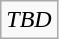<table class="wikitable">
<tr align="center">
<td colspan=4><em>TBD</em></td>
</tr>
</table>
